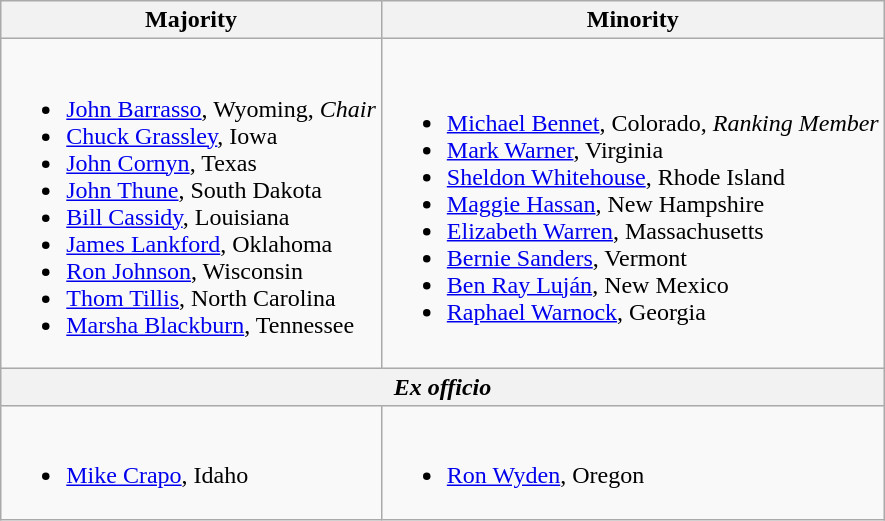<table class=wikitable>
<tr>
<th>Majority</th>
<th>Minority</th>
</tr>
<tr>
<td><br><ul><li><a href='#'>John Barrasso</a>, Wyoming, <em>Chair</em></li><li><a href='#'>Chuck Grassley</a>, Iowa</li><li><a href='#'>John Cornyn</a>, Texas</li><li><a href='#'>John Thune</a>, South Dakota</li><li><a href='#'>Bill Cassidy</a>, Louisiana</li><li><a href='#'>James Lankford</a>, Oklahoma</li><li><a href='#'>Ron Johnson</a>, Wisconsin</li><li><a href='#'>Thom Tillis</a>, North Carolina</li><li><a href='#'>Marsha Blackburn</a>, Tennessee</li></ul></td>
<td><br><ul><li><a href='#'>Michael Bennet</a>, Colorado, <em>Ranking Member</em></li><li><a href='#'>Mark Warner</a>, Virginia</li><li><a href='#'>Sheldon Whitehouse</a>, Rhode Island</li><li><a href='#'>Maggie Hassan</a>, New Hampshire</li><li><a href='#'>Elizabeth Warren</a>, Massachusetts</li><li><span><a href='#'>Bernie Sanders</a>, Vermont</span></li><li><a href='#'>Ben Ray Luján</a>, New Mexico</li><li><a href='#'>Raphael Warnock</a>, Georgia</li></ul></td>
</tr>
<tr>
<th colspan=2><em>Ex officio</em></th>
</tr>
<tr>
<td><br><ul><li><a href='#'>Mike Crapo</a>, Idaho</li></ul></td>
<td><br><ul><li><a href='#'>Ron Wyden</a>, Oregon</li></ul></td>
</tr>
</table>
